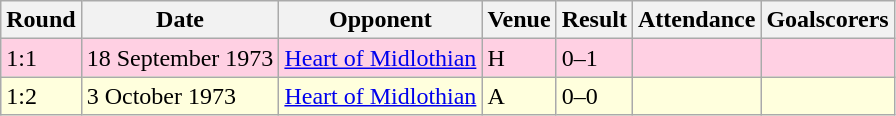<table class="wikitable">
<tr>
<th>Round</th>
<th>Date</th>
<th>Opponent</th>
<th>Venue</th>
<th>Result</th>
<th>Attendance</th>
<th>Goalscorers</th>
</tr>
<tr style="background-color: #ffd0e3;">
<td>1:1</td>
<td>18 September 1973</td>
<td><a href='#'>Heart of Midlothian</a></td>
<td>H</td>
<td>0–1</td>
<td></td>
<td></td>
</tr>
<tr style="background-color: #ffffdd;">
<td>1:2</td>
<td>3 October 1973</td>
<td><a href='#'>Heart of Midlothian</a></td>
<td>A</td>
<td>0–0</td>
<td></td>
<td></td>
</tr>
</table>
